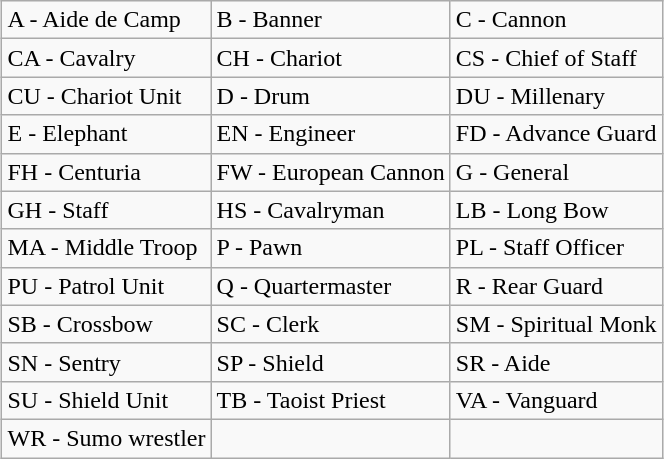<table class=wikitable style="margin: 1em auto;">
<tr>
<td>A - Aide de Camp</td>
<td>B - Banner</td>
<td>C - Cannon</td>
</tr>
<tr>
<td>CA - Cavalry</td>
<td>CH - Chariot</td>
<td>CS - Chief of Staff</td>
</tr>
<tr>
<td>CU - Chariot Unit</td>
<td>D - Drum</td>
<td>DU - Millenary</td>
</tr>
<tr>
<td>E - Elephant</td>
<td>EN - Engineer</td>
<td>FD - Advance Guard</td>
</tr>
<tr>
<td>FH - Centuria</td>
<td>FW - European Cannon</td>
<td>G - General</td>
</tr>
<tr>
<td>GH - Staff</td>
<td>HS - Cavalryman</td>
<td>LB - Long Bow</td>
</tr>
<tr>
<td>MA - Middle Troop</td>
<td>P - Pawn</td>
<td>PL - Staff Officer</td>
</tr>
<tr>
<td>PU - Patrol Unit</td>
<td>Q - Quartermaster</td>
<td>R - Rear Guard</td>
</tr>
<tr>
<td>SB - Crossbow</td>
<td>SC - Clerk</td>
<td>SM - Spiritual Monk</td>
</tr>
<tr>
<td>SN - Sentry</td>
<td>SP - Shield</td>
<td>SR - Aide</td>
</tr>
<tr>
<td>SU - Shield Unit</td>
<td>TB - Taoist Priest</td>
<td>VA - Vanguard</td>
</tr>
<tr>
<td>WR - Sumo wrestler</td>
<td></td>
<td></td>
</tr>
</table>
